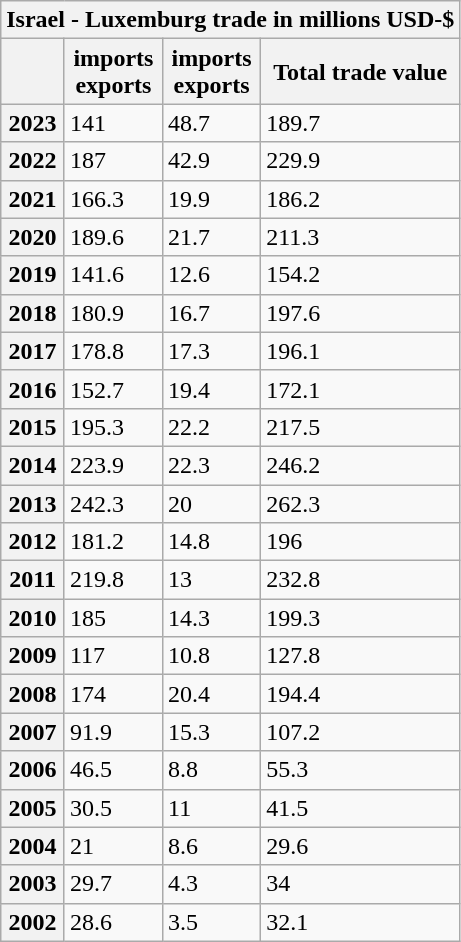<table class="wikitable mw-collapsible mw-collapsed">
<tr>
<th colspan="4">Israel - Luxemburg trade in millions USD-$</th>
</tr>
<tr>
<th></th>
<th> imports<br> exports</th>
<th> imports<br> exports</th>
<th>Total trade value</th>
</tr>
<tr>
<th>2023</th>
<td>141</td>
<td>48.7</td>
<td>189.7</td>
</tr>
<tr>
<th>2022</th>
<td>187</td>
<td>42.9</td>
<td>229.9</td>
</tr>
<tr>
<th>2021</th>
<td>166.3</td>
<td>19.9</td>
<td>186.2</td>
</tr>
<tr>
<th>2020</th>
<td>189.6</td>
<td>21.7</td>
<td>211.3</td>
</tr>
<tr>
<th>2019</th>
<td>141.6</td>
<td>12.6</td>
<td>154.2</td>
</tr>
<tr>
<th>2018</th>
<td>180.9</td>
<td>16.7</td>
<td>197.6</td>
</tr>
<tr>
<th>2017</th>
<td>178.8</td>
<td>17.3</td>
<td>196.1</td>
</tr>
<tr>
<th>2016</th>
<td>152.7</td>
<td>19.4</td>
<td>172.1</td>
</tr>
<tr>
<th>2015</th>
<td>195.3</td>
<td>22.2</td>
<td>217.5</td>
</tr>
<tr>
<th>2014</th>
<td>223.9</td>
<td>22.3</td>
<td>246.2</td>
</tr>
<tr>
<th>2013</th>
<td>242.3</td>
<td>20</td>
<td>262.3</td>
</tr>
<tr>
<th>2012</th>
<td>181.2</td>
<td>14.8</td>
<td>196</td>
</tr>
<tr>
<th>2011</th>
<td>219.8</td>
<td>13</td>
<td>232.8</td>
</tr>
<tr>
<th>2010</th>
<td>185</td>
<td>14.3</td>
<td>199.3</td>
</tr>
<tr>
<th>2009</th>
<td>117</td>
<td>10.8</td>
<td>127.8</td>
</tr>
<tr>
<th>2008</th>
<td>174</td>
<td>20.4</td>
<td>194.4</td>
</tr>
<tr>
<th>2007</th>
<td>91.9</td>
<td>15.3</td>
<td>107.2</td>
</tr>
<tr>
<th>2006</th>
<td>46.5</td>
<td>8.8</td>
<td>55.3</td>
</tr>
<tr>
<th>2005</th>
<td>30.5</td>
<td>11</td>
<td>41.5</td>
</tr>
<tr>
<th>2004</th>
<td>21</td>
<td>8.6</td>
<td>29.6</td>
</tr>
<tr>
<th>2003</th>
<td>29.7</td>
<td>4.3</td>
<td>34</td>
</tr>
<tr>
<th>2002</th>
<td>28.6</td>
<td>3.5</td>
<td>32.1</td>
</tr>
</table>
